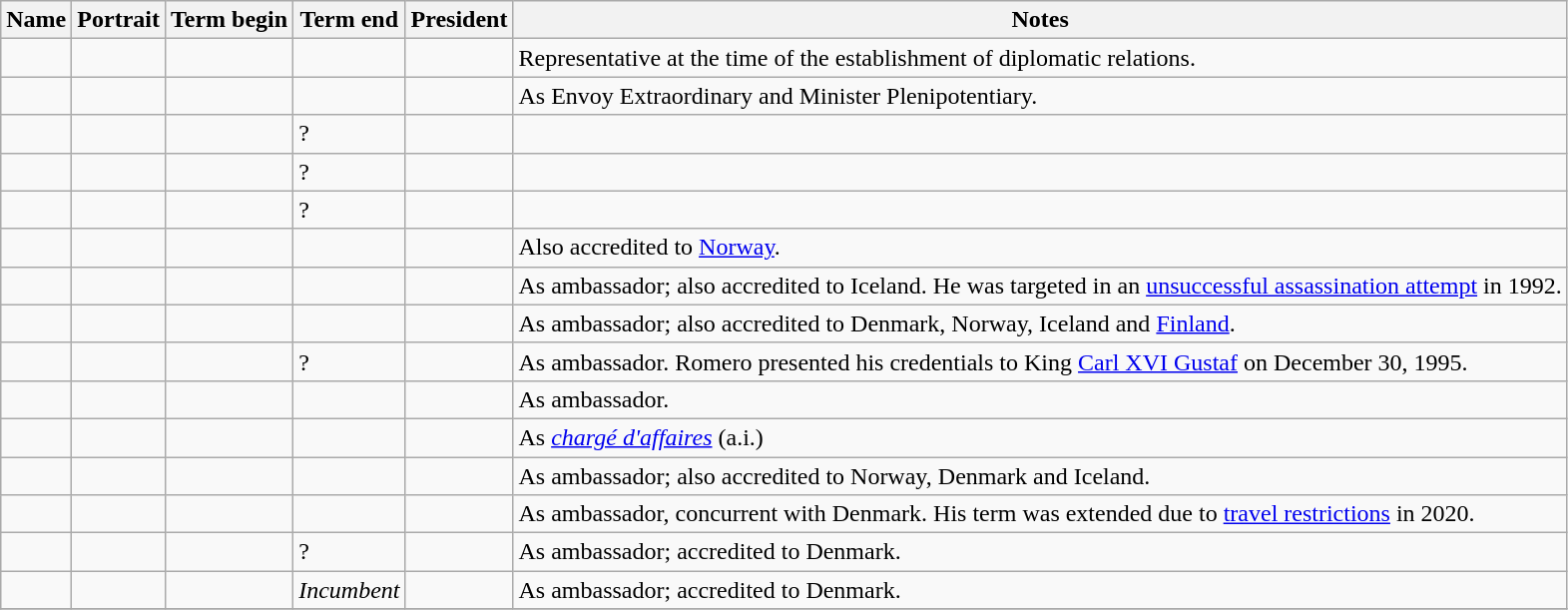<table class="wikitable sortable"  text-align:center;">
<tr>
<th>Name</th>
<th class="unsortable">Portrait</th>
<th>Term begin</th>
<th>Term end</th>
<th>President</th>
<th class="unsortable">Notes</th>
</tr>
<tr>
<td></td>
<td></td>
<td></td>
<td></td>
<td></td>
<td>Representative at the time of the establishment of diplomatic relations.</td>
</tr>
<tr>
<td></td>
<td></td>
<td></td>
<td></td>
<td></td>
<td>As Envoy Extraordinary and Minister Plenipotentiary.</td>
</tr>
<tr>
<td></td>
<td></td>
<td></td>
<td>?</td>
<td></td>
<td></td>
</tr>
<tr>
<td></td>
<td></td>
<td></td>
<td>?</td>
<td></td>
<td></td>
</tr>
<tr>
<td></td>
<td></td>
<td></td>
<td>?</td>
<td></td>
<td></td>
</tr>
<tr>
<td></td>
<td></td>
<td></td>
<td></td>
<td></td>
<td>Also accredited to <a href='#'>Norway</a>.</td>
</tr>
<tr>
<td></td>
<td></td>
<td></td>
<td></td>
<td></td>
<td>As ambassador; also accredited to Iceland. He was targeted in an <a href='#'>unsuccessful assassination attempt</a> in 1992.</td>
</tr>
<tr>
<td></td>
<td></td>
<td></td>
<td></td>
<td></td>
<td>As ambassador; also accredited to Denmark, Norway, Iceland and <a href='#'>Finland</a>.</td>
</tr>
<tr>
<td></td>
<td></td>
<td></td>
<td>?</td>
<td></td>
<td>As ambassador. Romero presented his credentials to King <a href='#'>Carl XVI Gustaf</a> on December 30, 1995.</td>
</tr>
<tr>
<td></td>
<td></td>
<td></td>
<td></td>
<td></td>
<td>As ambassador.</td>
</tr>
<tr>
<td></td>
<td></td>
<td></td>
<td></td>
<td></td>
<td>As <em><a href='#'>chargé d'affaires</a></em> (a.i.)</td>
</tr>
<tr>
<td></td>
<td></td>
<td></td>
<td></td>
<td></td>
<td>As ambassador; also accredited to Norway, Denmark and Iceland.</td>
</tr>
<tr>
<td></td>
<td></td>
<td><br></td>
<td><br></td>
<td></td>
<td>As ambassador, concurrent with Denmark. His term was extended due to <a href='#'>travel restrictions</a> in 2020.</td>
</tr>
<tr>
<td></td>
<td></td>
<td></td>
<td>?</td>
<td></td>
<td>As ambassador; accredited to Denmark.</td>
</tr>
<tr>
<td></td>
<td></td>
<td></td>
<td><em>Incumbent</em></td>
<td></td>
<td>As ambassador; accredited to Denmark.</td>
</tr>
<tr>
</tr>
</table>
